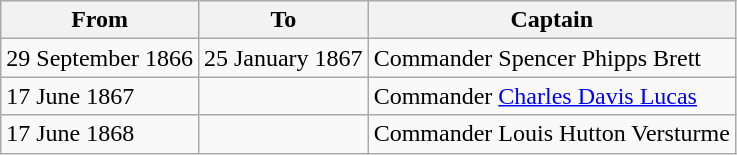<table class="wikitable" style="text-align:left">
<tr>
<th>From</th>
<th>To</th>
<th>Captain</th>
</tr>
<tr>
<td>29 September 1866</td>
<td>25 January 1867</td>
<td>Commander Spencer Phipps Brett</td>
</tr>
<tr>
<td>17 June 1867</td>
<td></td>
<td>Commander <a href='#'>Charles Davis Lucas</a></td>
</tr>
<tr>
<td>17 June 1868</td>
<td></td>
<td>Commander Louis Hutton Versturme</td>
</tr>
</table>
